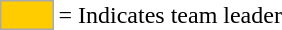<table>
<tr>
<td style="background-color:#FFCC00; border:1px solid #aaaaaa; width:2em;"></td>
<td>= Indicates team leader</td>
</tr>
</table>
